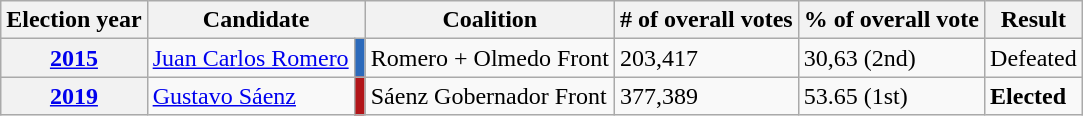<table class=wikitable>
<tr>
<th>Election year</th>
<th colspan="2">Candidate</th>
<th>Coalition</th>
<th># of overall votes</th>
<th>% of overall vote</th>
<th>Result</th>
</tr>
<tr>
<th><a href='#'>2015</a></th>
<td><a href='#'>Juan Carlos Romero</a></td>
<td bgcolor=#2C6ABB></td>
<td>Romero + Olmedo Front</td>
<td>203,417</td>
<td>30,63 (2nd)</td>
<td> Defeated</td>
</tr>
<tr>
<th><a href='#'>2019</a></th>
<td><a href='#'>Gustavo Sáenz</a></td>
<td bgcolor=#B21519></td>
<td>Sáenz Gobernador Front</td>
<td>377,389</td>
<td>53.65 (1st)</td>
<td> <strong>Elected</strong></td>
</tr>
</table>
